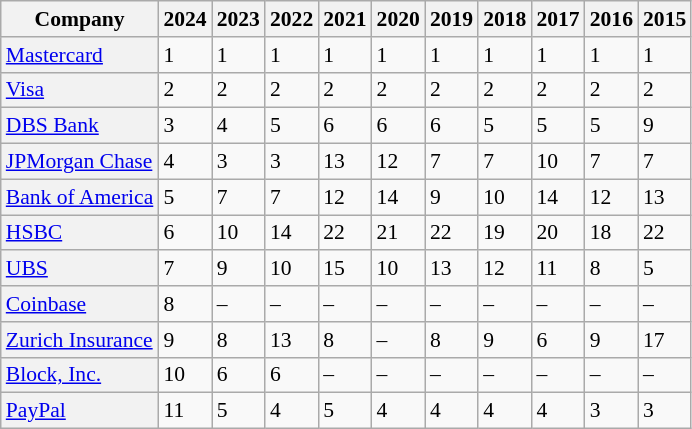<table class="wikitable sortable" style="font-size: 90%">
<tr>
<th style="background-color:#f2f2f2;">Company</th>
<th style="background-color:#f2f2f2;">2024</th>
<th style="background-color:#f2f2f2;">2023</th>
<th style="background-color:#f2f2f2;">2022</th>
<th style="background-color:#f2f2f2;">2021</th>
<th style="background-color:#f2f2f2;">2020</th>
<th style="background-color:#f2f2f2;">2019</th>
<th style="background-color:#f2f2f2;">2018</th>
<th style="background-color:#f2f2f2;">2017</th>
<th style="background-color:#f2f2f2;">2016</th>
<th style="background-color:#f2f2f2;">2015</th>
</tr>
<tr>
<td style="background-color:#f2f2f2;"><a href='#'>Mastercard</a></td>
<td>1</td>
<td>1</td>
<td>1</td>
<td>1</td>
<td>1</td>
<td>1</td>
<td>1</td>
<td>1</td>
<td>1</td>
<td>1</td>
</tr>
<tr>
<td style="background-color:#f2f2f2;"><a href='#'>Visa</a></td>
<td>2</td>
<td>2</td>
<td>2</td>
<td>2</td>
<td>2</td>
<td>2</td>
<td>2</td>
<td>2</td>
<td>2</td>
<td>2</td>
</tr>
<tr>
<td style="background-color:#f2f2f2;"><a href='#'>DBS Bank</a></td>
<td>3</td>
<td>4</td>
<td>5</td>
<td>6</td>
<td>6</td>
<td>6</td>
<td>5</td>
<td>5</td>
<td>5</td>
<td>9</td>
</tr>
<tr>
<td style="background-color:#f2f2f2;"><a href='#'>JPMorgan Chase</a></td>
<td>4</td>
<td>3</td>
<td>3</td>
<td>13</td>
<td>12</td>
<td>7</td>
<td>7</td>
<td>10</td>
<td>7</td>
<td>7</td>
</tr>
<tr>
<td style="background-color:#f2f2f2;"><a href='#'>Bank of America</a></td>
<td>5</td>
<td>7</td>
<td>7</td>
<td>12</td>
<td>14</td>
<td>9</td>
<td>10</td>
<td>14</td>
<td>12</td>
<td>13</td>
</tr>
<tr>
<td style="background-color:#f2f2f2;"><a href='#'>HSBC</a></td>
<td>6</td>
<td>10</td>
<td>14</td>
<td>22</td>
<td>21</td>
<td>22</td>
<td>19</td>
<td>20</td>
<td>18</td>
<td>22</td>
</tr>
<tr>
<td style="background-color:#f2f2f2;"><a href='#'>UBS</a></td>
<td>7</td>
<td>9</td>
<td>10</td>
<td>15</td>
<td>10</td>
<td>13</td>
<td>12</td>
<td>11</td>
<td>8</td>
<td>5</td>
</tr>
<tr>
<td style="background-color:#f2f2f2;"><a href='#'>Coinbase</a></td>
<td>8</td>
<td>–</td>
<td>–</td>
<td>–</td>
<td>–</td>
<td>–</td>
<td>–</td>
<td>–</td>
<td>–</td>
<td>–</td>
</tr>
<tr>
<td style="background-color:#f2f2f2;"><a href='#'>Zurich Insurance</a></td>
<td>9</td>
<td>8</td>
<td>13</td>
<td>8</td>
<td>–</td>
<td>8</td>
<td>9</td>
<td>6</td>
<td>9</td>
<td>17</td>
</tr>
<tr>
<td style="background-color:#f2f2f2;"><a href='#'>Block, Inc.</a></td>
<td>10</td>
<td>6</td>
<td>6</td>
<td>–</td>
<td>–</td>
<td>–</td>
<td>–</td>
<td>–</td>
<td>–</td>
<td>–</td>
</tr>
<tr>
<td style="background-color:#f2f2f2;"><a href='#'>PayPal</a></td>
<td>11</td>
<td>5</td>
<td>4</td>
<td>5</td>
<td>4</td>
<td>4</td>
<td>4</td>
<td>4</td>
<td>3</td>
<td>3</td>
</tr>
</table>
